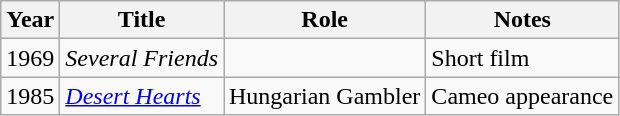<table class="wikitable sortable">
<tr>
<th>Year</th>
<th>Title</th>
<th>Role</th>
<th class="unsortable">Notes</th>
</tr>
<tr>
<td>1969</td>
<td><em>Several Friends</em></td>
<td></td>
<td>Short film</td>
</tr>
<tr>
<td>1985</td>
<td><em><a href='#'>Desert Hearts</a></em></td>
<td>Hungarian Gambler</td>
<td>Cameo appearance</td>
</tr>
</table>
